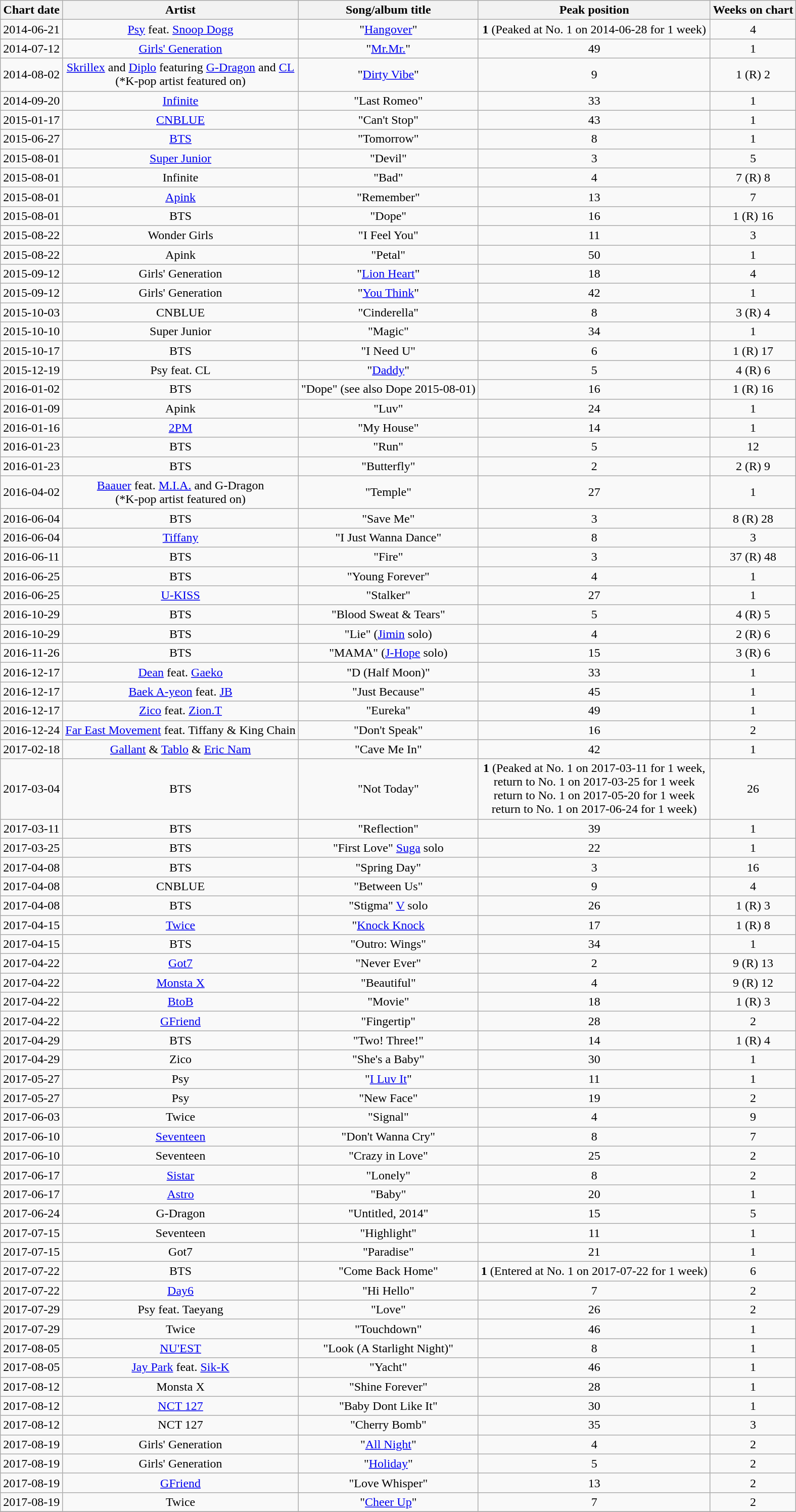<table class="wikitable sortable" style="text-align:center">
<tr>
<th>Chart date</th>
<th>Artist</th>
<th>Song/album title</th>
<th>Peak position</th>
<th>Weeks on chart</th>
</tr>
<tr>
<td>2014-06-21</td>
<td><a href='#'>Psy</a> feat. <a href='#'>Snoop Dogg</a></td>
<td>"<a href='#'>Hangover</a>"</td>
<td><span><strong>1</strong> (Peaked at No. 1 on 2014-06-28 for 1 week)</span></td>
<td>4</td>
</tr>
<tr>
<td>2014-07-12</td>
<td><a href='#'>Girls' Generation</a></td>
<td>"<a href='#'>Mr.Mr.</a>"</td>
<td>49</td>
<td>1</td>
</tr>
<tr>
<td>2014-08-02</td>
<td><a href='#'>Skrillex</a> and <a href='#'>Diplo</a> featuring <a href='#'>G-Dragon</a> and <a href='#'>CL</a><br>(*K-pop artist featured on)</td>
<td>"<a href='#'>Dirty Vibe</a>"</td>
<td>9</td>
<td>1 (R) 2</td>
</tr>
<tr>
<td>2014-09-20</td>
<td><a href='#'>Infinite</a></td>
<td>"Last Romeo"</td>
<td>33</td>
<td>1</td>
</tr>
<tr>
<td>2015-01-17</td>
<td><a href='#'>CNBLUE</a></td>
<td>"Can't Stop"</td>
<td>43</td>
<td>1</td>
</tr>
<tr>
<td>2015-06-27</td>
<td><a href='#'>BTS</a></td>
<td>"Tomorrow"</td>
<td>8</td>
<td>1</td>
</tr>
<tr>
<td>2015-08-01</td>
<td><a href='#'>Super Junior</a></td>
<td>"Devil"</td>
<td>3</td>
<td>5</td>
</tr>
<tr>
<td>2015-08-01</td>
<td>Infinite</td>
<td>"Bad"</td>
<td>4</td>
<td>7 (R) 8</td>
</tr>
<tr>
<td>2015-08-01</td>
<td><a href='#'>Apink</a></td>
<td>"Remember"</td>
<td>13</td>
<td>7</td>
</tr>
<tr>
<td>2015-08-01</td>
<td>BTS</td>
<td>"Dope"</td>
<td>16</td>
<td>1 (R) 16</td>
</tr>
<tr>
<td>2015-08-22</td>
<td>Wonder Girls</td>
<td>"I Feel You"</td>
<td>11</td>
<td>3</td>
</tr>
<tr>
<td>2015-08-22</td>
<td>Apink</td>
<td>"Petal"</td>
<td>50</td>
<td>1</td>
</tr>
<tr>
<td>2015-09-12</td>
<td>Girls' Generation</td>
<td>"<a href='#'>Lion Heart</a>"</td>
<td>18</td>
<td>4</td>
</tr>
<tr>
<td>2015-09-12</td>
<td>Girls' Generation</td>
<td>"<a href='#'>You Think</a>"</td>
<td>42</td>
<td>1</td>
</tr>
<tr>
<td>2015-10-03</td>
<td>CNBLUE</td>
<td>"Cinderella"</td>
<td>8</td>
<td>3 (R) 4</td>
</tr>
<tr>
<td>2015-10-10</td>
<td>Super Junior</td>
<td>"Magic"</td>
<td>34</td>
<td>1</td>
</tr>
<tr>
<td>2015-10-17</td>
<td>BTS</td>
<td>"I Need U"</td>
<td>6</td>
<td>1 (R) 17</td>
</tr>
<tr>
<td>2015-12-19</td>
<td>Psy feat. CL</td>
<td>"<a href='#'>Daddy</a>"</td>
<td>5</td>
<td>4 (R) 6</td>
</tr>
<tr>
<td>2016-01-02</td>
<td>BTS</td>
<td>"Dope" (see also Dope 2015-08-01)</td>
<td>16</td>
<td>1 (R) 16</td>
</tr>
<tr>
<td>2016-01-09</td>
<td>Apink</td>
<td>"Luv"</td>
<td>24</td>
<td>1</td>
</tr>
<tr>
<td>2016-01-16</td>
<td><a href='#'>2PM</a></td>
<td>"My House"</td>
<td>14</td>
<td>1</td>
</tr>
<tr>
<td>2016-01-23</td>
<td>BTS</td>
<td>"Run"</td>
<td>5</td>
<td>12</td>
</tr>
<tr>
<td>2016-01-23</td>
<td>BTS</td>
<td>"Butterfly"</td>
<td>2</td>
<td>2 (R) 9</td>
</tr>
<tr>
<td>2016-04-02</td>
<td><a href='#'>Baauer</a> feat. <a href='#'>M.I.A.</a> and G-Dragon<br>(*K-pop artist featured on)</td>
<td>"Temple"</td>
<td>27</td>
<td>1</td>
</tr>
<tr>
<td>2016-06-04</td>
<td>BTS</td>
<td>"Save Me"</td>
<td>3</td>
<td>8 (R) 28</td>
</tr>
<tr>
<td>2016-06-04</td>
<td><a href='#'>Tiffany</a></td>
<td>"I Just Wanna Dance"</td>
<td>8</td>
<td>3</td>
</tr>
<tr>
<td>2016-06-11</td>
<td>BTS</td>
<td>"Fire"</td>
<td>3</td>
<td>37 (R) 48</td>
</tr>
<tr>
<td>2016-06-25</td>
<td>BTS</td>
<td>"Young Forever"</td>
<td>4</td>
<td>1</td>
</tr>
<tr>
<td>2016-06-25</td>
<td><a href='#'>U-KISS</a></td>
<td>"Stalker"</td>
<td>27</td>
<td>1</td>
</tr>
<tr>
<td>2016-10-29</td>
<td>BTS</td>
<td>"Blood Sweat & Tears"</td>
<td>5</td>
<td>4 (R) 5</td>
</tr>
<tr>
<td>2016-10-29</td>
<td>BTS</td>
<td>"Lie" (<a href='#'>Jimin</a> solo)</td>
<td>4</td>
<td>2 (R) 6</td>
</tr>
<tr>
<td>2016-11-26</td>
<td>BTS</td>
<td>"MAMA" (<a href='#'>J-Hope</a> solo)</td>
<td>15</td>
<td>3 (R) 6</td>
</tr>
<tr>
<td>2016-12-17</td>
<td><a href='#'>Dean</a> feat. <a href='#'>Gaeko</a></td>
<td>"D (Half Moon)"</td>
<td>33</td>
<td>1</td>
</tr>
<tr>
<td>2016-12-17</td>
<td><a href='#'>Baek A-yeon</a> feat. <a href='#'>JB</a></td>
<td>"Just Because"</td>
<td>45</td>
<td>1</td>
</tr>
<tr>
<td>2016-12-17</td>
<td><a href='#'>Zico</a> feat. <a href='#'>Zion.T</a></td>
<td>"Eureka"</td>
<td>49</td>
<td>1</td>
</tr>
<tr>
<td>2016-12-24</td>
<td><a href='#'>Far East Movement</a> feat. Tiffany & King Chain</td>
<td>"Don't Speak"</td>
<td>16</td>
<td>2</td>
</tr>
<tr>
<td>2017-02-18</td>
<td><a href='#'>Gallant</a> & <a href='#'>Tablo</a> & <a href='#'>Eric Nam</a></td>
<td>"Cave Me In"</td>
<td>42</td>
<td>1</td>
</tr>
<tr>
<td>2017-03-04</td>
<td>BTS</td>
<td>"Not Today"</td>
<td><span><strong>1</strong> (Peaked at No. 1 on 2017-03-11 for 1 week,<br>return to No. 1 on 2017-03-25 for 1 week<br>return to No. 1 on 2017-05-20 for 1 week<br>return to No. 1 on 2017-06-24 for 1 week)</span></td>
<td>26</td>
</tr>
<tr>
<td>2017-03-11</td>
<td>BTS</td>
<td>"Reflection"</td>
<td>39</td>
<td>1</td>
</tr>
<tr>
<td>2017-03-25</td>
<td>BTS</td>
<td>"First Love" <a href='#'>Suga</a> solo</td>
<td>22</td>
<td>1</td>
</tr>
<tr>
<td>2017-04-08</td>
<td>BTS</td>
<td>"Spring Day"</td>
<td>3</td>
<td>16</td>
</tr>
<tr>
<td>2017-04-08</td>
<td>CNBLUE</td>
<td>"Between Us"</td>
<td>9</td>
<td>4</td>
</tr>
<tr>
<td>2017-04-08</td>
<td>BTS</td>
<td>"Stigma" <a href='#'>V</a> solo</td>
<td>26</td>
<td>1 (R) 3</td>
</tr>
<tr>
<td>2017-04-15</td>
<td><a href='#'>Twice</a></td>
<td>"<a href='#'>Knock Knock</a></td>
<td>17</td>
<td>1 (R) 8</td>
</tr>
<tr>
<td>2017-04-15</td>
<td>BTS</td>
<td>"Outro: Wings"</td>
<td>34</td>
<td>1</td>
</tr>
<tr>
<td>2017-04-22</td>
<td><a href='#'>Got7</a></td>
<td>"Never Ever"</td>
<td>2</td>
<td>9 (R) 13</td>
</tr>
<tr>
<td>2017-04-22</td>
<td><a href='#'>Monsta X</a></td>
<td>"Beautiful"</td>
<td>4</td>
<td>9 (R) 12</td>
</tr>
<tr>
<td>2017-04-22</td>
<td><a href='#'>BtoB</a></td>
<td>"Movie"</td>
<td>18</td>
<td>1 (R) 3</td>
</tr>
<tr>
<td>2017-04-22</td>
<td><a href='#'>GFriend</a></td>
<td>"Fingertip"</td>
<td>28</td>
<td>2</td>
</tr>
<tr>
<td>2017-04-29</td>
<td>BTS</td>
<td>"Two! Three!"</td>
<td>14</td>
<td>1 (R) 4</td>
</tr>
<tr>
<td>2017-04-29</td>
<td>Zico</td>
<td>"She's a Baby"</td>
<td>30</td>
<td>1</td>
</tr>
<tr>
<td>2017-05-27</td>
<td>Psy</td>
<td>"<a href='#'>I Luv It</a>"</td>
<td>11</td>
<td>1</td>
</tr>
<tr>
<td>2017-05-27</td>
<td>Psy</td>
<td>"New Face"</td>
<td>19</td>
<td>2</td>
</tr>
<tr>
<td>2017-06-03</td>
<td>Twice</td>
<td>"Signal"</td>
<td>4</td>
<td>9</td>
</tr>
<tr>
<td>2017-06-10</td>
<td><a href='#'>Seventeen</a></td>
<td>"Don't Wanna Cry"</td>
<td>8</td>
<td>7</td>
</tr>
<tr>
<td>2017-06-10</td>
<td>Seventeen</td>
<td>"Crazy in Love"</td>
<td>25</td>
<td>2</td>
</tr>
<tr>
<td>2017-06-17</td>
<td><a href='#'>Sistar</a></td>
<td>"Lonely"</td>
<td>8</td>
<td>2</td>
</tr>
<tr>
<td>2017-06-17</td>
<td><a href='#'>Astro</a></td>
<td>"Baby"</td>
<td>20</td>
<td>1</td>
</tr>
<tr>
<td>2017-06-24</td>
<td>G-Dragon</td>
<td>"Untitled, 2014"</td>
<td>15</td>
<td>5</td>
</tr>
<tr>
<td>2017-07-15</td>
<td>Seventeen</td>
<td>"Highlight"</td>
<td>11</td>
<td>1</td>
</tr>
<tr>
<td>2017-07-15</td>
<td>Got7</td>
<td>"Paradise"</td>
<td>21</td>
<td>1</td>
</tr>
<tr>
<td>2017-07-22</td>
<td>BTS</td>
<td>"Come Back Home"</td>
<td><span><strong>1</strong> (Entered at No. 1 on 2017-07-22 for 1 week)</span></td>
<td>6</td>
</tr>
<tr>
<td>2017-07-22</td>
<td><a href='#'>Day6</a></td>
<td>"Hi Hello"</td>
<td>7</td>
<td>2</td>
</tr>
<tr>
<td>2017-07-29</td>
<td>Psy feat. Taeyang</td>
<td>"Love"</td>
<td>26</td>
<td>2</td>
</tr>
<tr>
<td>2017-07-29</td>
<td>Twice</td>
<td>"Touchdown"</td>
<td>46</td>
<td>1</td>
</tr>
<tr>
<td>2017-08-05</td>
<td><a href='#'>NU'EST</a></td>
<td>"Look (A Starlight Night)"</td>
<td>8</td>
<td>1</td>
</tr>
<tr>
<td>2017-08-05</td>
<td><a href='#'>Jay Park</a> feat. <a href='#'>Sik-K</a></td>
<td>"Yacht"</td>
<td>46</td>
<td>1</td>
</tr>
<tr>
<td>2017-08-12</td>
<td>Monsta X</td>
<td>"Shine Forever"</td>
<td>28</td>
<td>1</td>
</tr>
<tr>
<td>2017-08-12</td>
<td><a href='#'>NCT 127</a></td>
<td>"Baby Dont Like It"</td>
<td>30</td>
<td>1</td>
</tr>
<tr>
<td>2017-08-12</td>
<td>NCT 127</td>
<td>"Cherry Bomb"</td>
<td>35</td>
<td>3</td>
</tr>
<tr>
<td>2017-08-19</td>
<td>Girls' Generation</td>
<td>"<a href='#'>All Night</a>"</td>
<td>4</td>
<td>2</td>
</tr>
<tr>
<td>2017-08-19</td>
<td>Girls' Generation</td>
<td>"<a href='#'>Holiday</a>"</td>
<td>5</td>
<td>2</td>
</tr>
<tr>
<td>2017-08-19</td>
<td><a href='#'>GFriend</a></td>
<td>"Love Whisper"</td>
<td>13</td>
<td>2</td>
</tr>
<tr>
<td>2017-08-19</td>
<td>Twice</td>
<td>"<a href='#'>Cheer Up</a>"</td>
<td>7</td>
<td>2</td>
</tr>
<tr>
</tr>
</table>
